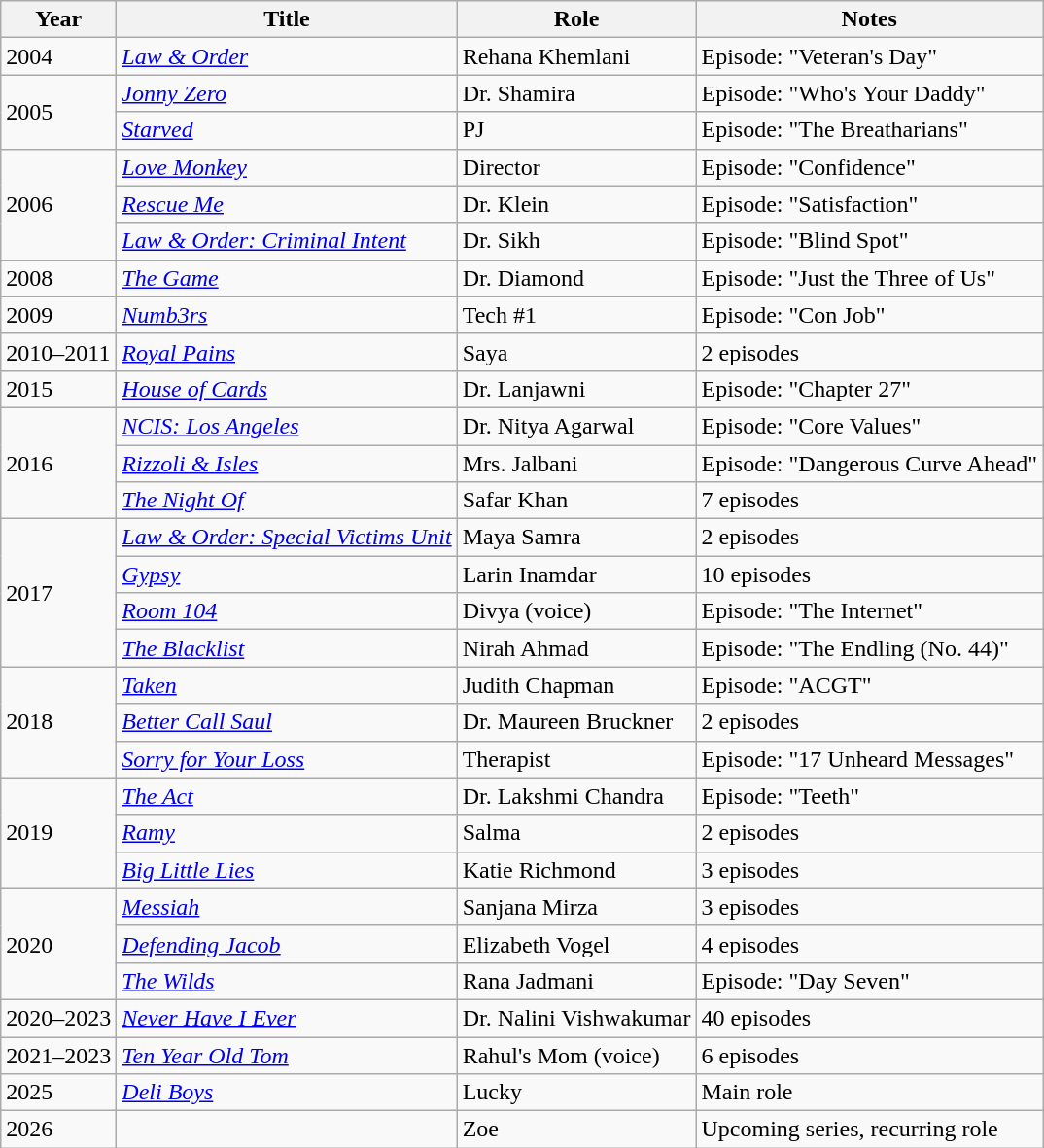<table class="wikitable sortable">
<tr>
<th>Year</th>
<th>Title</th>
<th>Role</th>
<th class="unsortable">Notes</th>
</tr>
<tr>
<td>2004</td>
<td><em><a href='#'>Law & Order</a></em></td>
<td>Rehana Khemlani</td>
<td>Episode: "Veteran's Day"</td>
</tr>
<tr>
<td rowspan="2">2005</td>
<td><em><a href='#'>Jonny Zero</a></em></td>
<td>Dr. Shamira</td>
<td>Episode: "Who's Your Daddy"</td>
</tr>
<tr>
<td><em><a href='#'>Starved</a></em></td>
<td>PJ</td>
<td>Episode: "The Breatharians"</td>
</tr>
<tr>
<td rowspan="3">2006</td>
<td><em><a href='#'>Love Monkey</a></em></td>
<td>Director</td>
<td>Episode: "Confidence"</td>
</tr>
<tr>
<td><em><a href='#'>Rescue Me</a></em></td>
<td>Dr. Klein</td>
<td>Episode: "Satisfaction"</td>
</tr>
<tr>
<td><em><a href='#'>Law & Order: Criminal Intent</a></em></td>
<td>Dr. Sikh</td>
<td>Episode: "Blind Spot"</td>
</tr>
<tr>
<td>2008</td>
<td><em><a href='#'>The Game</a></em></td>
<td>Dr. Diamond</td>
<td>Episode: "Just the Three of Us"</td>
</tr>
<tr>
<td>2009</td>
<td><em><a href='#'>Numb3rs</a></em></td>
<td>Tech #1</td>
<td>Episode: "Con Job"</td>
</tr>
<tr>
<td>2010–2011</td>
<td><em><a href='#'>Royal Pains</a></em></td>
<td>Saya</td>
<td>2 episodes</td>
</tr>
<tr>
<td>2015</td>
<td><em><a href='#'>House of Cards</a></em></td>
<td>Dr. Lanjawni</td>
<td>Episode: "Chapter 27"</td>
</tr>
<tr>
<td rowspan="3">2016</td>
<td><em><a href='#'>NCIS: Los Angeles</a></em></td>
<td>Dr. Nitya Agarwal</td>
<td>Episode: "Core Values"</td>
</tr>
<tr>
<td><em><a href='#'>Rizzoli & Isles</a></em></td>
<td>Mrs. Jalbani</td>
<td>Episode: "Dangerous Curve Ahead"</td>
</tr>
<tr>
<td><em><a href='#'>The Night Of</a></em></td>
<td>Safar Khan</td>
<td>7 episodes</td>
</tr>
<tr>
<td rowspan="4">2017</td>
<td><em><a href='#'>Law & Order: Special Victims Unit</a></em></td>
<td>Maya Samra</td>
<td>2 episodes</td>
</tr>
<tr>
<td><em><a href='#'>Gypsy</a></em></td>
<td>Larin Inamdar</td>
<td>10 episodes</td>
</tr>
<tr>
<td><em><a href='#'>Room 104</a></em></td>
<td>Divya (voice)</td>
<td>Episode: "The Internet"</td>
</tr>
<tr>
<td><em><a href='#'>The Blacklist</a></em></td>
<td>Nirah Ahmad</td>
<td>Episode: "The Endling (No. 44)"</td>
</tr>
<tr>
<td rowspan="3">2018</td>
<td><em><a href='#'>Taken</a></em></td>
<td>Judith Chapman</td>
<td>Episode: "ACGT"</td>
</tr>
<tr>
<td><em><a href='#'>Better Call Saul</a></em></td>
<td>Dr. Maureen Bruckner</td>
<td>2 episodes</td>
</tr>
<tr>
<td><em><a href='#'>Sorry for Your Loss</a></em></td>
<td>Therapist</td>
<td>Episode: "17 Unheard Messages"</td>
</tr>
<tr>
<td rowspan="3">2019</td>
<td><em><a href='#'>The Act</a></em></td>
<td>Dr. Lakshmi Chandra</td>
<td>Episode: "Teeth"</td>
</tr>
<tr>
<td><em><a href='#'>Ramy</a></em></td>
<td>Salma</td>
<td>2 episodes</td>
</tr>
<tr>
<td><em><a href='#'>Big Little Lies</a></em></td>
<td>Katie Richmond</td>
<td>3 episodes</td>
</tr>
<tr>
<td rowspan="3">2020</td>
<td><em><a href='#'>Messiah</a></em></td>
<td>Sanjana Mirza</td>
<td>3 episodes</td>
</tr>
<tr>
<td><em><a href='#'>Defending Jacob</a></em></td>
<td>Elizabeth Vogel</td>
<td>4 episodes</td>
</tr>
<tr>
<td><em><a href='#'>The Wilds</a></em></td>
<td>Rana Jadmani</td>
<td>Episode: "Day Seven"</td>
</tr>
<tr>
<td>2020–2023</td>
<td><em><a href='#'>Never Have I Ever</a></em></td>
<td>Dr. Nalini Vishwakumar</td>
<td>40 episodes</td>
</tr>
<tr>
<td>2021–2023</td>
<td><em><a href='#'>Ten Year Old Tom</a></em></td>
<td>Rahul's Mom (voice)</td>
<td>6 episodes</td>
</tr>
<tr>
<td>2025</td>
<td><a href='#'><em>Deli Boys</em></a></td>
<td>Lucky</td>
<td>Main role</td>
</tr>
<tr>
<td>2026</td>
<td></td>
<td>Zoe</td>
<td>Upcoming series, recurring role</td>
</tr>
</table>
